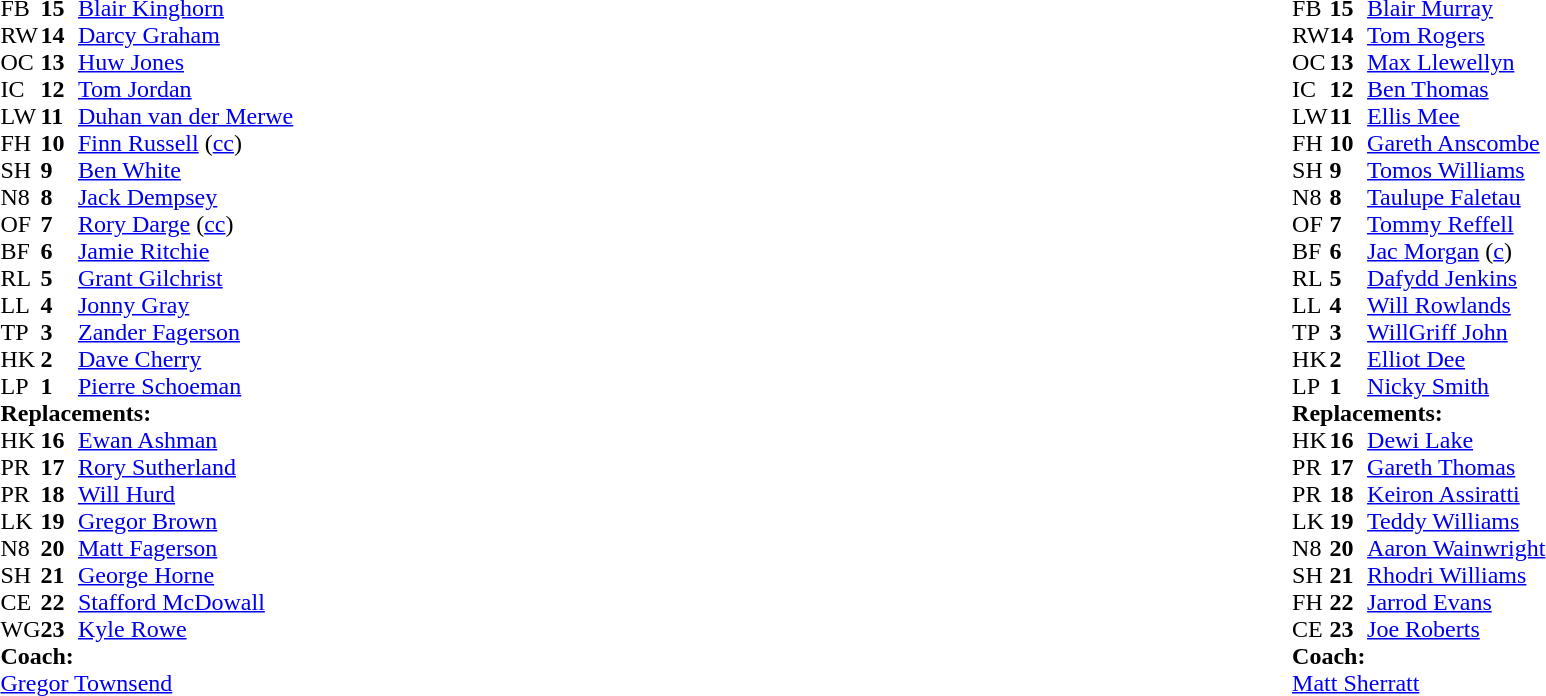<table style="width:100%">
<tr>
<td style="vertical-align:top; width:50%"><br><table cellspacing="0" cellpadding="0">
<tr>
<th width="25"></th>
<th width="25"></th>
</tr>
<tr>
<td>FB</td>
<td><strong>15</strong></td>
<td><a href='#'>Blair Kinghorn</a></td>
</tr>
<tr>
<td>RW</td>
<td><strong>14</strong></td>
<td><a href='#'>Darcy Graham</a></td>
<td></td>
<td></td>
</tr>
<tr>
<td>OC</td>
<td><strong>13</strong></td>
<td><a href='#'>Huw Jones</a></td>
</tr>
<tr>
<td>IC</td>
<td><strong>12</strong></td>
<td><a href='#'>Tom Jordan</a></td>
</tr>
<tr>
<td>LW</td>
<td><strong>11</strong></td>
<td><a href='#'>Duhan van der Merwe</a></td>
</tr>
<tr>
<td>FH</td>
<td><strong>10</strong></td>
<td><a href='#'>Finn Russell</a> (<a href='#'>cc</a>)</td>
<td></td>
<td></td>
</tr>
<tr>
<td>SH</td>
<td><strong>9</strong></td>
<td><a href='#'>Ben White</a></td>
<td></td>
<td></td>
</tr>
<tr>
<td>N8</td>
<td><strong>8</strong></td>
<td><a href='#'>Jack Dempsey</a></td>
</tr>
<tr>
<td>OF</td>
<td><strong>7</strong></td>
<td><a href='#'>Rory Darge</a> (<a href='#'>cc</a>)</td>
<td></td>
<td></td>
</tr>
<tr>
<td>BF</td>
<td><strong>6</strong></td>
<td><a href='#'>Jamie Ritchie</a></td>
</tr>
<tr>
<td>RL</td>
<td><strong>5</strong></td>
<td><a href='#'>Grant Gilchrist</a></td>
</tr>
<tr>
<td>LL</td>
<td><strong>4</strong></td>
<td><a href='#'>Jonny Gray</a></td>
<td></td>
<td></td>
</tr>
<tr>
<td>TP</td>
<td><strong>3</strong></td>
<td><a href='#'>Zander Fagerson</a></td>
<td></td>
<td></td>
</tr>
<tr>
<td>HK</td>
<td><strong>2</strong></td>
<td><a href='#'>Dave Cherry</a></td>
<td></td>
<td></td>
</tr>
<tr>
<td>LP</td>
<td><strong>1</strong></td>
<td><a href='#'>Pierre Schoeman</a></td>
<td></td>
<td></td>
</tr>
<tr>
<td colspan="3"><strong>Replacements:</strong></td>
</tr>
<tr>
<td>HK</td>
<td><strong>16</strong></td>
<td><a href='#'>Ewan Ashman</a></td>
<td></td>
<td></td>
</tr>
<tr>
<td>PR</td>
<td><strong>17</strong></td>
<td><a href='#'>Rory Sutherland</a></td>
<td></td>
<td></td>
</tr>
<tr>
<td>PR</td>
<td><strong>18</strong></td>
<td><a href='#'>Will Hurd</a></td>
<td></td>
<td></td>
</tr>
<tr>
<td>LK</td>
<td><strong>19</strong></td>
<td><a href='#'>Gregor Brown</a></td>
<td></td>
<td></td>
</tr>
<tr>
<td>N8</td>
<td><strong>20</strong></td>
<td><a href='#'>Matt Fagerson</a></td>
<td></td>
<td></td>
</tr>
<tr>
<td>SH</td>
<td><strong>21</strong></td>
<td><a href='#'>George Horne</a></td>
<td></td>
<td></td>
</tr>
<tr>
<td>CE</td>
<td><strong>22</strong></td>
<td><a href='#'>Stafford McDowall</a></td>
<td></td>
<td></td>
</tr>
<tr>
<td>WG</td>
<td><strong>23</strong></td>
<td><a href='#'>Kyle Rowe</a></td>
<td></td>
<td></td>
</tr>
<tr>
<td colspan="3"><strong>Coach:</strong></td>
</tr>
<tr>
<td colspan="3"><a href='#'>Gregor Townsend</a></td>
</tr>
</table>
</td>
<td style="vertical-align:top"></td>
<td style="vertical-align:top; width:50%"><br><table cellspacing="0" cellpadding="0" style="margin:auto">
<tr>
<th width="25"></th>
<th width="25"></th>
</tr>
<tr>
<td>FB</td>
<td><strong>15</strong></td>
<td><a href='#'>Blair Murray</a></td>
</tr>
<tr>
<td>RW</td>
<td><strong>14</strong></td>
<td><a href='#'>Tom Rogers</a></td>
<td></td>
<td></td>
</tr>
<tr>
<td>OC</td>
<td><strong>13</strong></td>
<td><a href='#'>Max Llewellyn</a></td>
</tr>
<tr>
<td>IC</td>
<td><strong>12</strong></td>
<td><a href='#'>Ben Thomas</a></td>
</tr>
<tr>
<td>LW</td>
<td><strong>11</strong></td>
<td><a href='#'>Ellis Mee</a></td>
</tr>
<tr>
<td>FH</td>
<td><strong>10</strong></td>
<td><a href='#'>Gareth Anscombe</a></td>
<td></td>
<td></td>
</tr>
<tr>
<td>SH</td>
<td><strong>9</strong></td>
<td><a href='#'>Tomos Williams</a></td>
<td></td>
<td></td>
</tr>
<tr>
<td>N8</td>
<td><strong>8</strong></td>
<td><a href='#'>Taulupe Faletau</a></td>
</tr>
<tr>
<td>OF</td>
<td><strong>7</strong></td>
<td><a href='#'>Tommy Reffell</a></td>
<td></td>
<td></td>
<td></td>
<td></td>
</tr>
<tr>
<td>BF</td>
<td><strong>6</strong></td>
<td><a href='#'>Jac Morgan</a> (<a href='#'>c</a>)</td>
</tr>
<tr>
<td>RL</td>
<td><strong>5</strong></td>
<td><a href='#'>Dafydd Jenkins</a></td>
</tr>
<tr>
<td>LL</td>
<td><strong>4</strong></td>
<td><a href='#'>Will Rowlands</a></td>
<td></td>
<td></td>
</tr>
<tr>
<td>TP</td>
<td><strong>3</strong></td>
<td><a href='#'>WillGriff John</a></td>
<td></td>
<td></td>
</tr>
<tr>
<td>HK</td>
<td><strong>2</strong></td>
<td><a href='#'>Elliot Dee</a></td>
<td></td>
<td></td>
</tr>
<tr>
<td>LP</td>
<td><strong>1</strong></td>
<td><a href='#'>Nicky Smith</a></td>
<td></td>
<td></td>
</tr>
<tr>
<td colspan="3"><strong>Replacements:</strong></td>
</tr>
<tr>
<td>HK</td>
<td><strong>16</strong></td>
<td><a href='#'>Dewi Lake</a></td>
<td></td>
<td></td>
</tr>
<tr>
<td>PR</td>
<td><strong>17</strong></td>
<td><a href='#'>Gareth Thomas</a></td>
<td></td>
<td></td>
</tr>
<tr>
<td>PR</td>
<td><strong>18</strong></td>
<td><a href='#'>Keiron Assiratti</a></td>
<td></td>
<td></td>
<td></td>
<td></td>
</tr>
<tr>
<td>LK</td>
<td><strong>19</strong></td>
<td><a href='#'>Teddy Williams</a></td>
<td></td>
<td></td>
</tr>
<tr>
<td>N8</td>
<td><strong>20</strong></td>
<td><a href='#'>Aaron Wainwright</a></td>
<td></td>
<td></td>
</tr>
<tr>
<td>SH</td>
<td><strong>21</strong></td>
<td><a href='#'>Rhodri Williams</a></td>
<td></td>
<td></td>
</tr>
<tr>
<td>FH</td>
<td><strong>22</strong></td>
<td><a href='#'>Jarrod Evans</a></td>
<td></td>
<td></td>
</tr>
<tr>
<td>CE</td>
<td><strong>23</strong></td>
<td><a href='#'>Joe Roberts</a></td>
<td></td>
<td></td>
</tr>
<tr>
<td colspan="3"><strong>Coach:</strong></td>
</tr>
<tr>
<td colspan="3"><a href='#'>Matt Sherratt</a></td>
</tr>
</table>
</td>
</tr>
</table>
